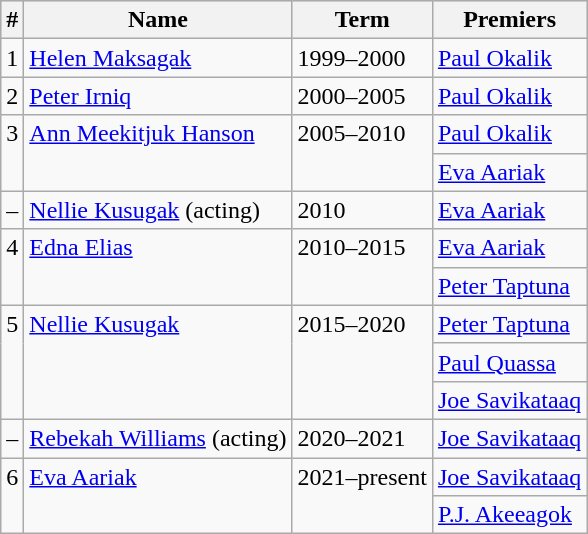<table class="wikitable">
<tr valign=top style="font-weight:bold; background-color: #DDDDDD">
<th>#</th>
<th>Name</th>
<th>Term</th>
<th>Premiers</th>
</tr>
<tr valign=top>
<td>1</td>
<td><a href='#'>Helen Maksagak</a></td>
<td>1999–2000</td>
<td><a href='#'>Paul Okalik</a></td>
</tr>
<tr valign=top>
<td>2</td>
<td><a href='#'>Peter Irniq</a></td>
<td>2000–2005</td>
<td><a href='#'>Paul Okalik</a></td>
</tr>
<tr valign=top>
<td rowspan="2">3</td>
<td rowspan="2"><a href='#'>Ann Meekitjuk Hanson</a></td>
<td rowspan="2">2005–2010</td>
<td><a href='#'>Paul Okalik</a></td>
</tr>
<tr>
<td><a href='#'>Eva Aariak</a></td>
</tr>
<tr valign="top">
<td>–</td>
<td><a href='#'>Nellie Kusugak</a> (acting)</td>
<td>2010</td>
<td><a href='#'>Eva Aariak</a></td>
</tr>
<tr valign="top">
<td rowspan="2">4</td>
<td rowspan="2"><a href='#'>Edna Elias</a></td>
<td rowspan="2">2010–2015</td>
<td><a href='#'>Eva Aariak</a></td>
</tr>
<tr>
<td><a href='#'>Peter Taptuna</a></td>
</tr>
<tr valign="top">
<td rowspan="3">5</td>
<td rowspan="3"><a href='#'>Nellie Kusugak</a></td>
<td rowspan="3">2015–2020</td>
<td><a href='#'>Peter Taptuna</a></td>
</tr>
<tr>
<td><a href='#'>Paul Quassa</a></td>
</tr>
<tr>
<td><a href='#'>Joe Savikataaq</a></td>
</tr>
<tr valign="top">
<td>–</td>
<td><a href='#'>Rebekah Williams</a> (acting)</td>
<td>2020–2021</td>
<td><a href='#'>Joe Savikataaq</a></td>
</tr>
<tr valign="top">
<td rowspan="2">6</td>
<td rowspan="2"><a href='#'>Eva Aariak</a></td>
<td rowspan="2">2021–present</td>
<td><a href='#'>Joe Savikataaq</a></td>
</tr>
<tr>
<td><a href='#'>P.J. Akeeagok</a></td>
</tr>
</table>
